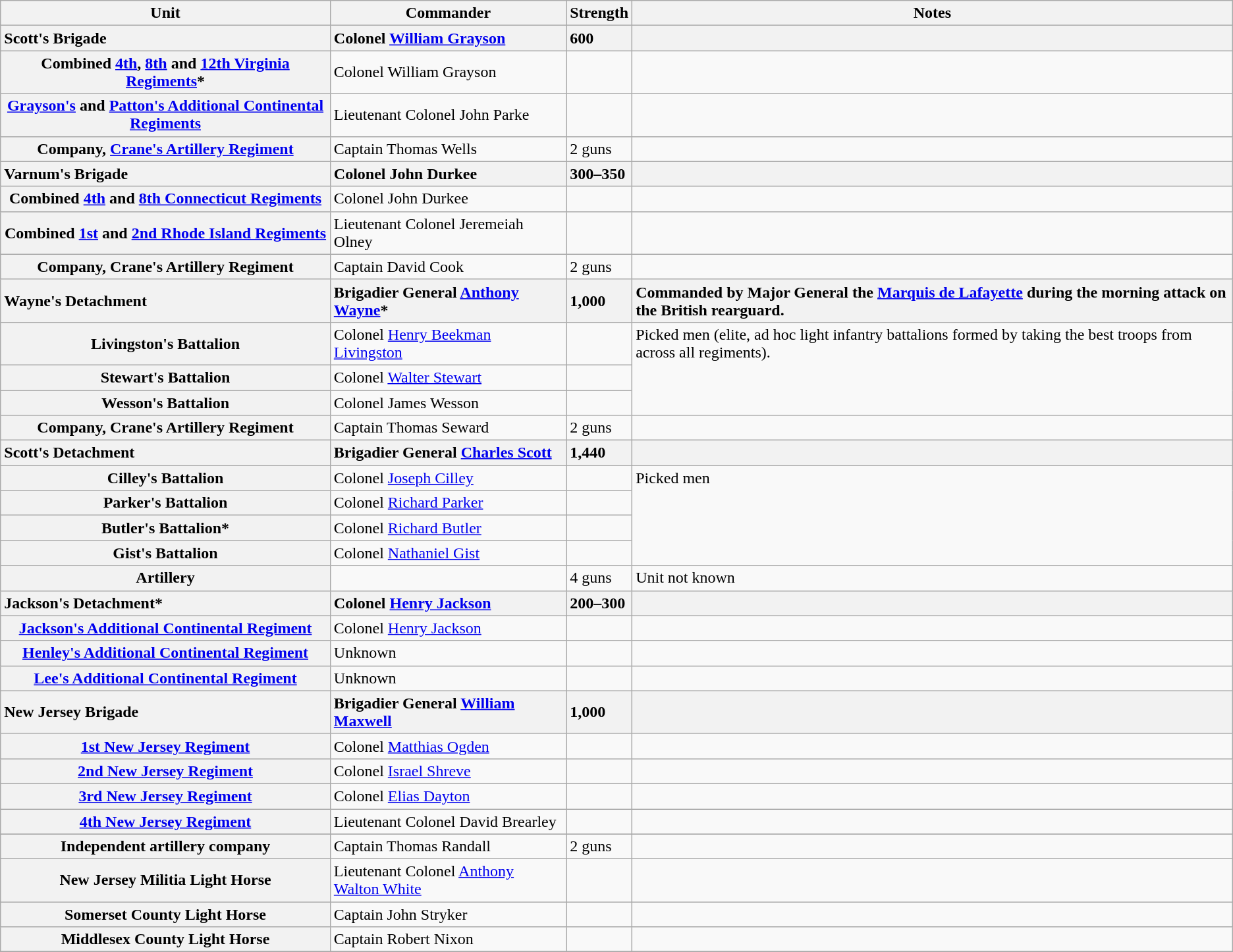<table class="wikitable plainrowheaders">
<tr>
<th scope="col">Unit</th>
<th scope="col">Commander</th>
<th scope="col">Strength</th>
<th scope="col">Notes</th>
</tr>
<tr>
<th scope="col" style="text-align: left;">Scott's Brigade</th>
<th scope="row" style="text-align: left;">Colonel <a href='#'>William Grayson</a></th>
<th scope="row" style="text-align: left;">600</th>
<th scope="row" style="text-align: left;"></th>
</tr>
<tr>
<th scope="row">Combined <a href='#'>4th</a>, <a href='#'>8th</a> and <a href='#'>12th Virginia Regiments</a>*</th>
<td>Colonel William Grayson</td>
<td></td>
<td></td>
</tr>
<tr>
<th scope="row"><a href='#'>Grayson's</a> and <a href='#'>Patton's Additional Continental Regiments</a></th>
<td>Lieutenant Colonel John Parke</td>
<td></td>
<td></td>
</tr>
<tr>
<th scope="row">Company, <a href='#'>Crane's Artillery Regiment</a></th>
<td>Captain Thomas Wells</td>
<td>2 guns</td>
<td></td>
</tr>
<tr>
<th scope="col" style="text-align: left;">Varnum's Brigade</th>
<th scope="row" style="text-align: left;">Colonel John Durkee</th>
<th scope="row" style="text-align: left;">300–350</th>
<th scope="row" style="text-align: left;"></th>
</tr>
<tr>
<th scope="row">Combined <a href='#'>4th</a> and <a href='#'>8th Connecticut Regiments</a></th>
<td>Colonel John Durkee</td>
<td></td>
<td></td>
</tr>
<tr>
<th scope="row">Combined <a href='#'>1st</a> and <a href='#'>2nd Rhode Island Regiments</a></th>
<td>Lieutenant Colonel Jeremeiah Olney</td>
<td></td>
<td></td>
</tr>
<tr>
<th scope="row">Company, Crane's Artillery Regiment</th>
<td>Captain David Cook</td>
<td>2 guns</td>
<td></td>
</tr>
<tr>
<th scope="col" style="text-align: left;">Wayne's Detachment</th>
<th scope="row" style="text-align: left;">Brigadier General <a href='#'>Anthony Wayne</a>*</th>
<th scope="row" style="text-align: left;">1,000</th>
<th scope="row" style="text-align: left;">Commanded by Major General the <a href='#'>Marquis de Lafayette</a> during the morning attack on the British rearguard.</th>
</tr>
<tr>
<th scope="row">Livingston's Battalion</th>
<td>Colonel <a href='#'>Henry Beekman Livingston</a></td>
<td></td>
<td rowspan="3"  style="vertical-align: top;">Picked men (elite, ad hoc light infantry battalions formed by taking the best troops from across all regiments).</td>
</tr>
<tr>
<th scope="row">Stewart's Battalion</th>
<td>Colonel <a href='#'>Walter Stewart</a></td>
<td></td>
</tr>
<tr>
<th scope="row">Wesson's Battalion</th>
<td>Colonel James Wesson</td>
<td></td>
</tr>
<tr>
<th scope="row">Company, Crane's Artillery Regiment</th>
<td>Captain Thomas Seward</td>
<td>2 guns</td>
<td></td>
</tr>
<tr>
<th scope="col" style="text-align: left;">Scott's Detachment</th>
<th scope="row" style="text-align: left;">Brigadier General <a href='#'>Charles Scott</a></th>
<th scope="row" style="text-align: left;">1,440</th>
<th scope="row" style="text-align: left;"></th>
</tr>
<tr>
<th scope="row">Cilley's Battalion</th>
<td>Colonel <a href='#'>Joseph Cilley</a></td>
<td></td>
<td rowspan="4"  style="vertical-align: top;">Picked men</td>
</tr>
<tr>
<th scope="row">Parker's Battalion</th>
<td>Colonel <a href='#'>Richard Parker</a></td>
<td></td>
</tr>
<tr>
<th scope="row">Butler's Battalion*</th>
<td>Colonel <a href='#'>Richard Butler</a></td>
<td></td>
</tr>
<tr>
<th scope="row">Gist's Battalion</th>
<td>Colonel <a href='#'>Nathaniel Gist</a></td>
<td></td>
</tr>
<tr>
<th scope="row">Artillery</th>
<td></td>
<td>4 guns</td>
<td>Unit not known</td>
</tr>
<tr>
<th scope="col" style="text-align: left;">Jackson's Detachment*</th>
<th scope="row" style="text-align: left;">Colonel <a href='#'>Henry Jackson</a></th>
<th scope="row" style="text-align: left;">200–300</th>
<th scope="row" style="text-align: left;"></th>
</tr>
<tr>
<th scope="row"><a href='#'>Jackson's Additional Continental Regiment</a></th>
<td>Colonel <a href='#'>Henry Jackson</a></td>
<td></td>
<td></td>
</tr>
<tr>
<th scope="row"><a href='#'>Henley's Additional Continental Regiment</a></th>
<td>Unknown</td>
<td></td>
<td></td>
</tr>
<tr>
<th scope="row"><a href='#'>Lee's Additional Continental Regiment</a></th>
<td>Unknown</td>
<td></td>
<td></td>
</tr>
<tr>
<th scope="col" style="text-align: left;">New Jersey Brigade</th>
<th scope="row" style="text-align: left;">Brigadier General <a href='#'>William Maxwell</a></th>
<th scope="row" style="text-align: left;">1,000</th>
<th scope="row" style="text-align: left;"></th>
</tr>
<tr>
<th scope="row"><a href='#'>1st New Jersey Regiment</a></th>
<td>Colonel <a href='#'>Matthias Ogden</a></td>
<td></td>
<td></td>
</tr>
<tr>
<th scope="row"><a href='#'>2nd New Jersey Regiment</a></th>
<td>Colonel <a href='#'>Israel Shreve</a></td>
<td></td>
<td></td>
</tr>
<tr>
<th scope="row"><a href='#'>3rd New Jersey Regiment</a></th>
<td>Colonel <a href='#'>Elias Dayton</a></td>
<td></td>
<td></td>
</tr>
<tr>
<th scope="row"><a href='#'>4th New Jersey Regiment</a></th>
<td>Lieutenant Colonel David Brearley</td>
<td></td>
<td></td>
</tr>
<tr>
</tr>
<tr>
<th scope="row">Independent artillery company</th>
<td>Captain Thomas Randall</td>
<td>2 guns</td>
<td></td>
</tr>
<tr>
<th scope="row">New Jersey Militia Light Horse</th>
<td>Lieutenant Colonel <a href='#'>Anthony Walton White</a></td>
<td></td>
<td></td>
</tr>
<tr>
<th scope="row">Somerset County Light Horse</th>
<td>Captain John Stryker</td>
<td></td>
<td></td>
</tr>
<tr>
<th scope="row">Middlesex County Light Horse</th>
<td>Captain Robert Nixon</td>
<td></td>
<td></td>
</tr>
<tr>
</tr>
</table>
